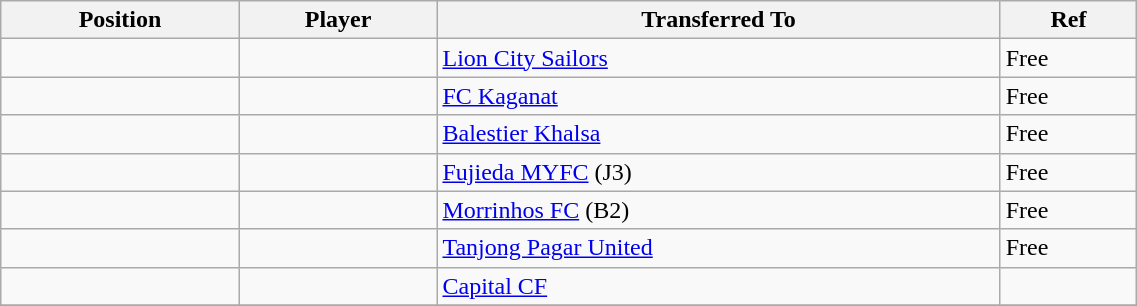<table class="wikitable sortable" style="width:60%; text-align:center; font-size:100%; text-align:left;">
<tr>
<th><strong>Position</strong></th>
<th><strong>Player</strong></th>
<th><strong>Transferred To</strong></th>
<th><strong>Ref</strong></th>
</tr>
<tr>
<td></td>
<td></td>
<td> <a href='#'>Lion City Sailors</a></td>
<td>Free </td>
</tr>
<tr>
<td></td>
<td></td>
<td> <a href='#'>FC Kaganat</a></td>
<td>Free</td>
</tr>
<tr>
<td></td>
<td></td>
<td> <a href='#'>Balestier Khalsa</a></td>
<td>Free </td>
</tr>
<tr>
<td></td>
<td></td>
<td> <a href='#'>Fujieda MYFC</a> (J3)</td>
<td>Free </td>
</tr>
<tr>
<td></td>
<td></td>
<td> <a href='#'>Morrinhos FC</a> (B2)</td>
<td>Free</td>
</tr>
<tr>
<td></td>
<td></td>
<td> <a href='#'>Tanjong Pagar United</a></td>
<td>Free </td>
</tr>
<tr>
<td></td>
<td></td>
<td> <a href='#'>Capital CF</a></td>
<td></td>
</tr>
<tr>
</tr>
</table>
